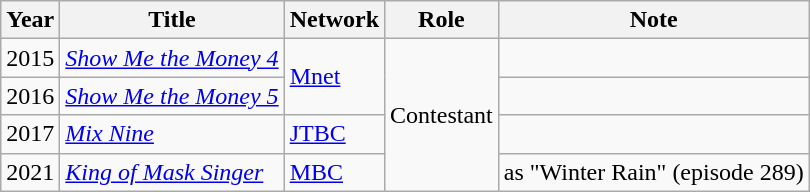<table class="wikitable">
<tr>
<th>Year</th>
<th>Title</th>
<th>Network</th>
<th>Role</th>
<th>Note</th>
</tr>
<tr>
<td>2015</td>
<td><em><a href='#'>Show Me the Money 4</a></em></td>
<td rowspan="2"><a href='#'>Mnet</a></td>
<td rowspan="4">Contestant</td>
<td></td>
</tr>
<tr>
<td>2016</td>
<td><em><a href='#'>Show Me the Money 5</a></em></td>
<td></td>
</tr>
<tr>
<td>2017</td>
<td><em><a href='#'>Mix Nine</a></em></td>
<td><a href='#'>JTBC</a></td>
<td></td>
</tr>
<tr>
<td>2021</td>
<td><em><a href='#'>King of Mask Singer</a></em></td>
<td><a href='#'>MBC</a></td>
<td>as "Winter Rain" (episode 289)</td>
</tr>
</table>
